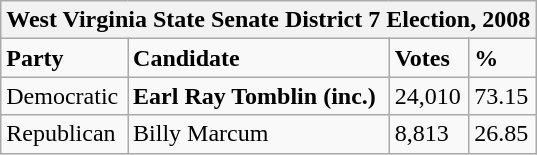<table class="wikitable">
<tr>
<th colspan="4">West Virginia State Senate District 7 Election, 2008</th>
</tr>
<tr>
<td><strong>Party</strong></td>
<td><strong>Candidate</strong></td>
<td><strong>Votes</strong></td>
<td><strong>%</strong></td>
</tr>
<tr>
<td>Democratic</td>
<td><strong>Earl Ray Tomblin (inc.)</strong></td>
<td>24,010</td>
<td>73.15</td>
</tr>
<tr>
<td>Republican</td>
<td>Billy Marcum</td>
<td>8,813</td>
<td>26.85</td>
</tr>
</table>
